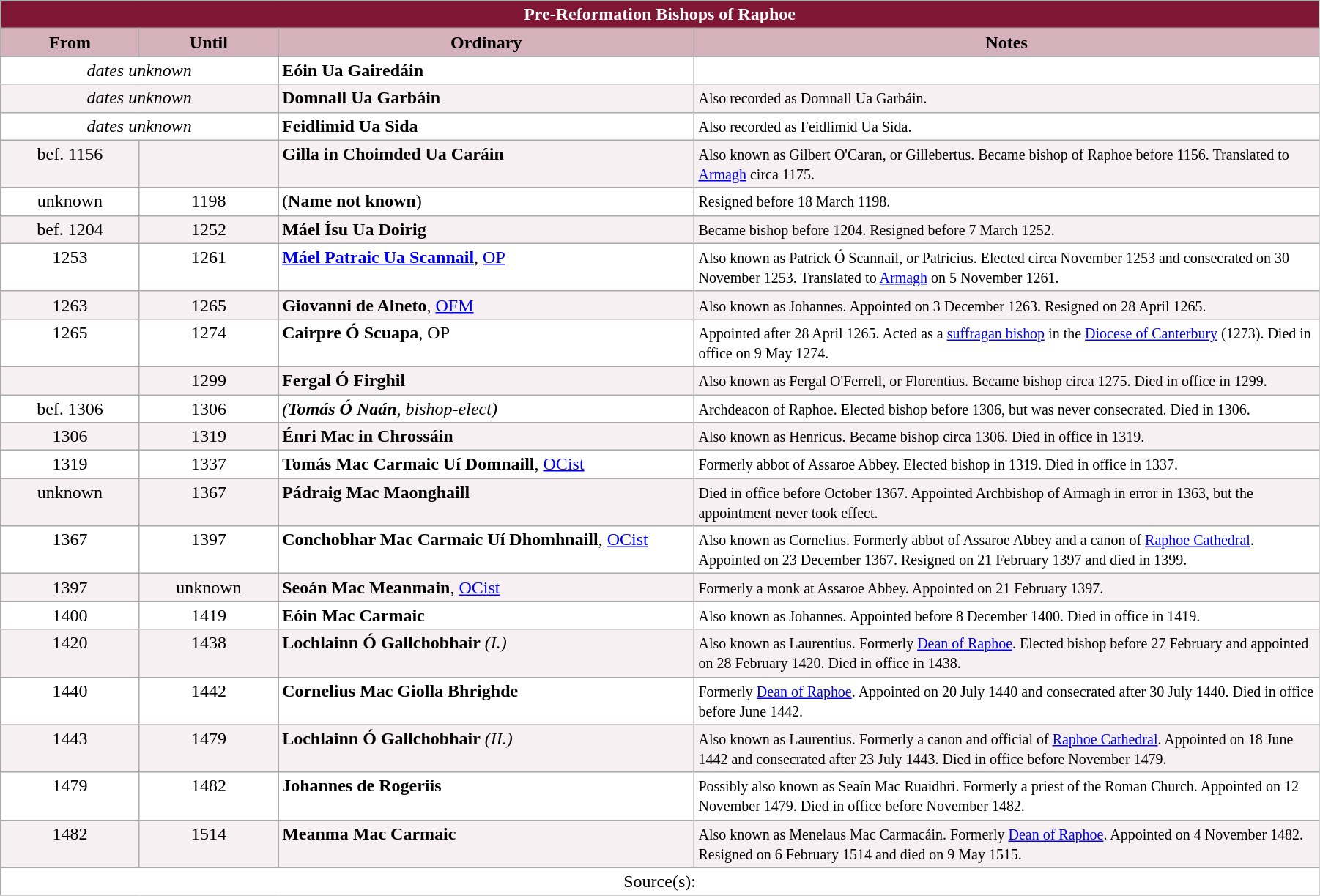<table class="wikitable" style="width:95%;" border="1" cellpadding="2">
<tr>
<th colspan="4" style="background-color: #7F1734; color: white;">Pre-Reformation Bishops of Raphoe</th>
</tr>
<tr align=top>
<th style="background-color: #D4B1BB; width: 10%;">From</th>
<th style="background-color: #D4B1BB; width: 10%;">Until</th>
<th style="background-color: #D4B1BB; width: 30%;">Ordinary</th>
<th style="background-color: #D4B1BB; width: 45%;">Notes</th>
</tr>
<tr valign="top" style="background-color: white;">
<td colspan="2" align="center"><em>dates unknown</em></td>
<td><strong>Eóin Ua Gairedáin</strong> </td>
<td><small></small></td>
</tr>
<tr valign="top" style="background-color: #F7F0F2;">
<td colspan="2" align="center"><em>dates unknown</em></td>
<td><strong>Domnall Ua Garbáin</strong> </td>
<td><small>Also recorded as Domnall Ua Garbáin.</small></td>
</tr>
<tr valign="top" style="background-color: white;">
<td colspan="2" align="center"><em>dates unknown</em></td>
<td><strong>Feidlimid Ua Sida</strong> </td>
<td><small>Also recorded as Feidlimid Ua Sida.</small></td>
</tr>
<tr valign="top" style="background-color: #F7F0F2;">
<td style="text-align: center;">bef. 1156</td>
<td style="text-align: center;"></td>
<td><strong>Gilla in Choimded Ua Caráin</strong></td>
<td><small>Also known as Gilbert O'Caran, or Gillebertus. Became bishop of Raphoe before 1156. Translated to <a href='#'>Armagh</a> circa 1175.</small></td>
</tr>
<tr valign="top" style="background-color: white;">
<td style="text-align: center;">unknown</td>
<td style="text-align: center;">1198</td>
<td>(<strong>Name not known</strong>)</td>
<td><small>Resigned before 18 March 1198.</small></td>
</tr>
<tr valign="top" style="background-color: #F7F0F2;">
<td style="text-align: center;">bef. 1204</td>
<td style="text-align: center;">1252</td>
<td><strong>Máel Ísu Ua Doirig</strong></td>
<td><small>Became bishop before 1204. Resigned before 7 March 1252.</small></td>
</tr>
<tr valign="top" style="background-color: white;">
<td style="text-align: center;">1253</td>
<td style="text-align: center;">1261</td>
<td><strong><a href='#'>Máel Patraic Ua Scannail</a></strong>, <a href='#'>OP</a></td>
<td><small>Also known as Patrick Ó Scannail, or Patricius. Elected circa November 1253 and consecrated on 30 November 1253. Translated to <a href='#'>Armagh</a> on 5 November 1261.</small></td>
</tr>
<tr valign="top" style="background-color: #F7F0F2;">
<td style="text-align: center;">1263</td>
<td style="text-align: center;">1265</td>
<td><strong>Giovanni de Alneto</strong>, <a href='#'>OFM</a></td>
<td><small>Also known as Johannes. Appointed on 3 December 1263. Resigned on 28 April 1265.</small></td>
</tr>
<tr valign="top" style="background-color: white;">
<td style="text-align: center;">1265</td>
<td style="text-align: center;">1274</td>
<td><strong>Cairpre Ó Scuapa</strong>, OP</td>
<td><small>Appointed after 28 April 1265. Acted as a <a href='#'>suffragan bishop</a> in the <a href='#'>Diocese of Canterbury</a> (1273). Died in office on 9 May 1274.</small></td>
</tr>
<tr valign="top" style="background-color: #F7F0F2;">
<td style="text-align: center;"></td>
<td style="text-align: center;">1299</td>
<td><strong>Fergal Ó Firghil</strong></td>
<td><small>Also known as Fergal O'Ferrell, or Florentius. Became bishop circa 1275. Died in office in 1299.</small></td>
</tr>
<tr valign="top" style="background-color: white;">
<td style="text-align: center;">bef. 1306</td>
<td style="text-align: center;">1306</td>
<td><em>(<strong>Tomás Ó Naán</strong>, bishop-elect)</em></td>
<td><small>Archdeacon of Raphoe. Elected bishop before 1306, but was never consecrated. Died in 1306.</small></td>
</tr>
<tr valign="top" style="background-color: #F7F0F2;">
<td style="text-align: center;">1306</td>
<td style="text-align: center;">1319</td>
<td><strong>Énri Mac in Chrossáin</strong></td>
<td><small>Also known as Henricus. Became bishop circa 1306. Died in office in 1319.</small></td>
</tr>
<tr valign="top" style="background-color: white;">
<td style="text-align: center;">1319</td>
<td style="text-align: center;">1337</td>
<td><strong>Tomás Mac Carmaic Uí Domnaill</strong>, <a href='#'>OCist</a></td>
<td><small>Formerly abbot of Assaroe Abbey. Elected bishop in 1319. Died in office in 1337.</small></td>
</tr>
<tr valign="top" style="background-color: #F7F0F2;">
<td style="text-align: center;">unknown</td>
<td style="text-align: center;">1367</td>
<td><strong>Pádraig Mac Maonghaill</strong></td>
<td><small>Died in office before October 1367. Appointed Archbishop of Armagh in error in 1363,  but the appointment never took effect. </small></td>
</tr>
<tr valign="top" style="background-color: white;">
<td style="text-align: center;">1367</td>
<td style="text-align: center;">1397</td>
<td><strong>Conchobhar Mac Carmaic Uí Dhomhnaill</strong>, <a href='#'>OCist</a></td>
<td><small>Also known as Cornelius. Formerly abbot of Assaroe Abbey and a canon of <a href='#'>Raphoe Cathedral</a>. Appointed on 23 December 1367. Resigned on 21 February 1397 and died in 1399.</small></td>
</tr>
<tr valign="top" style="background-color: #F7F0F2;">
<td style="text-align: center;">1397</td>
<td style="text-align: center;">unknown</td>
<td><strong>Seoán Mac Meanmain</strong>, <a href='#'>OCist</a></td>
<td><small>Formerly a monk at Assaroe Abbey. Appointed on 21 February 1397.</small></td>
</tr>
<tr valign="top" style="background-color: white;">
<td style="text-align: center;">1400</td>
<td style="text-align: center;">1419</td>
<td><strong>Eóin Mac Carmaic</strong></td>
<td><small>Also known as Johannes. Appointed before 8 December 1400. Died in office in 1419.</small></td>
</tr>
<tr valign="top" style="background-color: #F7F0F2;">
<td style="text-align: center;">1420</td>
<td style="text-align: center;">1438</td>
<td><strong>Lochlainn Ó Gallchobhair</strong> <em>(I.)</em></td>
<td><small>Also known as Laurentius. Formerly <a href='#'>Dean of Raphoe</a>. Elected bishop before 27 February and appointed on 28 February 1420. Died in office in 1438.</small></td>
</tr>
<tr valign="top" style="background-color: white;">
<td style="text-align: center;">1440</td>
<td style="text-align: center;">1442</td>
<td><strong>Cornelius Mac Giolla Bhrighde</strong></td>
<td><small>Formerly <a href='#'>Dean of Raphoe</a>. Appointed on 20 July 1440 and consecrated after 30 July 1440. Died in office before June 1442.</small></td>
</tr>
<tr valign="top" style="background-color: #F7F0F2;">
<td style="text-align: center;">1443</td>
<td style="text-align: center;">1479</td>
<td><strong>Lochlainn Ó Gallchobhair</strong> <em>(II.)</em></td>
<td><small>Also known as Laurentius. Formerly a canon and official of <a href='#'>Raphoe Cathedral</a>. Appointed on 18 June 1442 and consecrated after 23 July 1443. Died in office before November 1479.</small></td>
</tr>
<tr valign="top" style="background-color: white;">
<td style="text-align: center;">1479</td>
<td style="text-align: center;">1482</td>
<td><strong>Johannes de Rogeriis</strong></td>
<td><small>Possibly also known as Seaín Mac Ruaidhri. Formerly a priest of the Roman Church. Appointed on 12 November 1479. Died in office before November 1482.</small></td>
</tr>
<tr valign="top" style="background-color: #F7F0F2;">
<td style="text-align: center;">1482</td>
<td style="text-align: center;">1514</td>
<td><strong>Meanma Mac Carmaic</strong></td>
<td><small>Also known as Menelaus Mac Carmacáin. Formerly <a href='#'>Dean of Raphoe</a>. Appointed on 4 November 1482. Resigned on 6 February 1514 and died on 9 May 1515.</small></td>
</tr>
<tr valign="top" style="background-color: white;">
<td align=center colspan="4">Source(s):</td>
</tr>
</table>
